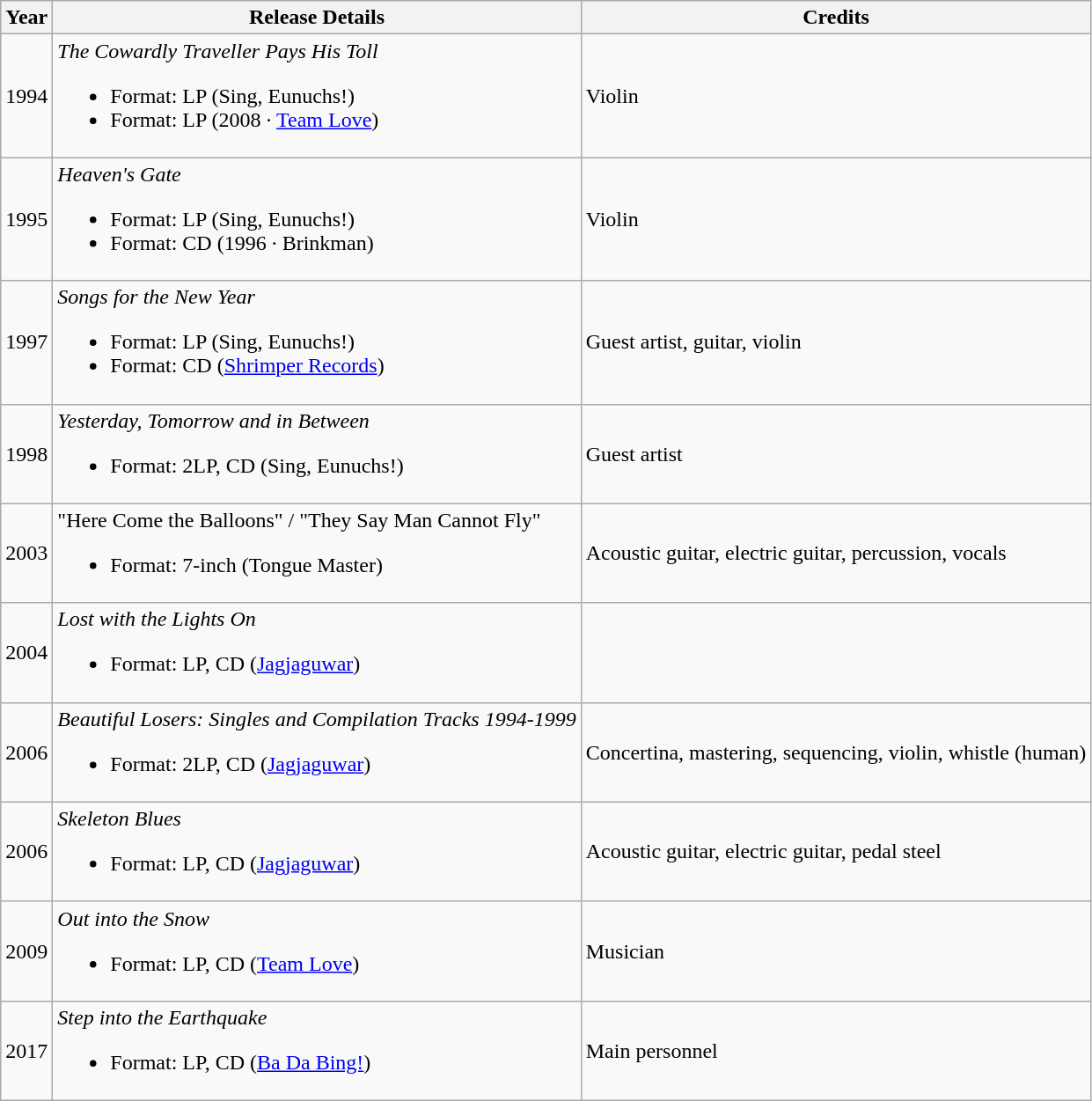<table class="wikitable">
<tr>
<th>Year</th>
<th>Release Details</th>
<th>Credits</th>
</tr>
<tr>
<td>1994</td>
<td><em>The Cowardly Traveller Pays His Toll</em><br><ul><li>Format: LP (Sing, Eunuchs!)</li><li>Format: LP (2008 · <a href='#'>Team Love</a>)</li></ul></td>
<td>Violin</td>
</tr>
<tr>
<td>1995</td>
<td><em>Heaven's Gate</em><br><ul><li>Format: LP (Sing, Eunuchs!)</li><li>Format: CD (1996 · Brinkman)</li></ul></td>
<td>Violin</td>
</tr>
<tr>
<td>1997</td>
<td><em>Songs for the New Year</em><br><ul><li>Format: LP (Sing, Eunuchs!)</li><li>Format: CD (<a href='#'>Shrimper Records</a>)</li></ul></td>
<td>Guest artist, guitar, violin</td>
</tr>
<tr>
<td>1998</td>
<td><em>Yesterday, Tomorrow and in Between</em><br><ul><li>Format: 2LP, CD (Sing, Eunuchs!)</li></ul></td>
<td>Guest artist</td>
</tr>
<tr>
<td>2003</td>
<td>"Here Come the Balloons" / "They Say Man Cannot Fly"<br><ul><li>Format: 7-inch (Tongue Master)</li></ul></td>
<td>Acoustic guitar, electric guitar, percussion, vocals</td>
</tr>
<tr>
<td>2004</td>
<td><em>Lost with the Lights On</em><br><ul><li>Format: LP, CD (<a href='#'>Jagjaguwar</a>)</li></ul></td>
<td></td>
</tr>
<tr>
<td>2006</td>
<td><em>Beautiful Losers: Singles and Compilation Tracks 1994-1999</em><br><ul><li>Format: 2LP, CD (<a href='#'>Jagjaguwar</a>)</li></ul></td>
<td>Concertina, mastering, sequencing, violin, whistle (human)</td>
</tr>
<tr>
<td>2006</td>
<td><em>Skeleton Blues</em><br><ul><li>Format: LP, CD (<a href='#'>Jagjaguwar</a>)</li></ul></td>
<td>Acoustic guitar, electric guitar, pedal steel</td>
</tr>
<tr>
<td>2009</td>
<td><em>Out into the Snow</em><br><ul><li>Format: LP, CD (<a href='#'>Team Love</a>)</li></ul></td>
<td>Musician</td>
</tr>
<tr>
<td>2017</td>
<td><em>Step into the Earthquake</em><br><ul><li>Format: LP, CD (<a href='#'>Ba Da Bing!</a>)</li></ul></td>
<td>Main personnel</td>
</tr>
</table>
